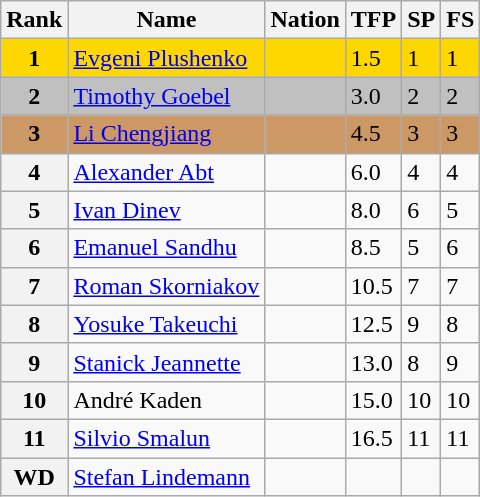<table class="wikitable">
<tr>
<th>Rank</th>
<th>Name</th>
<th>Nation</th>
<th>TFP</th>
<th>SP</th>
<th>FS</th>
</tr>
<tr bgcolor="gold">
<td align="center"><strong>1</strong></td>
<td><a href='#'>Evgeni Plushenko</a></td>
<td></td>
<td>1.5</td>
<td>1</td>
<td>1</td>
</tr>
<tr bgcolor="silver">
<td align="center"><strong>2</strong></td>
<td><a href='#'>Timothy Goebel</a></td>
<td></td>
<td>3.0</td>
<td>2</td>
<td>2</td>
</tr>
<tr bgcolor="cc9966">
<td align="center"><strong>3</strong></td>
<td><a href='#'>Li Chengjiang</a></td>
<td></td>
<td>4.5</td>
<td>3</td>
<td>3</td>
</tr>
<tr>
<th>4</th>
<td><a href='#'>Alexander Abt</a></td>
<td></td>
<td>6.0</td>
<td>4</td>
<td>4</td>
</tr>
<tr>
<th>5</th>
<td><a href='#'>Ivan Dinev</a></td>
<td></td>
<td>8.0</td>
<td>6</td>
<td>5</td>
</tr>
<tr>
<th>6</th>
<td><a href='#'>Emanuel Sandhu</a></td>
<td></td>
<td>8.5</td>
<td>5</td>
<td>6</td>
</tr>
<tr>
<th>7</th>
<td><a href='#'>Roman Skorniakov</a></td>
<td></td>
<td>10.5</td>
<td>7</td>
<td>7</td>
</tr>
<tr>
<th>8</th>
<td><a href='#'>Yosuke Takeuchi</a></td>
<td></td>
<td>12.5</td>
<td>9</td>
<td>8</td>
</tr>
<tr>
<th>9</th>
<td><a href='#'>Stanick Jeannette</a></td>
<td></td>
<td>13.0</td>
<td>8</td>
<td>9</td>
</tr>
<tr>
<th>10</th>
<td>André Kaden</td>
<td></td>
<td>15.0</td>
<td>10</td>
<td>10</td>
</tr>
<tr>
<th>11</th>
<td><a href='#'>Silvio Smalun</a></td>
<td></td>
<td>16.5</td>
<td>11</td>
<td>11</td>
</tr>
<tr>
<th>WD</th>
<td><a href='#'>Stefan Lindemann</a></td>
<td></td>
<td></td>
<td></td>
<td></td>
</tr>
</table>
